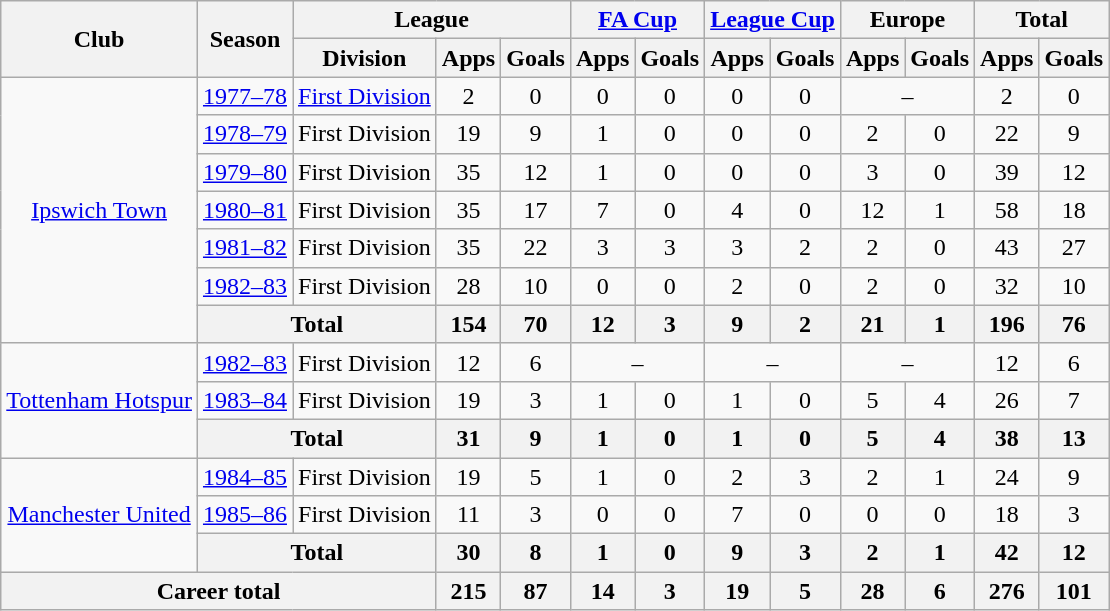<table class="wikitable" style="text-align:center;">
<tr>
<th rowspan="2">Club</th>
<th rowspan="2">Season</th>
<th colspan="3">League</th>
<th colspan="2"><a href='#'>FA Cup</a></th>
<th colspan="2"><a href='#'>League Cup</a></th>
<th colspan="2">Europe</th>
<th colspan="2">Total</th>
</tr>
<tr>
<th>Division</th>
<th>Apps</th>
<th>Goals</th>
<th>Apps</th>
<th>Goals</th>
<th>Apps</th>
<th>Goals</th>
<th>Apps</th>
<th>Goals</th>
<th>Apps</th>
<th>Goals</th>
</tr>
<tr>
<td rowspan="7"><a href='#'>Ipswich Town</a></td>
<td><a href='#'>1977–78</a></td>
<td><a href='#'>First Division</a></td>
<td>2</td>
<td>0</td>
<td>0</td>
<td>0</td>
<td>0</td>
<td>0</td>
<td colspan="2">–</td>
<td>2</td>
<td>0</td>
</tr>
<tr>
<td><a href='#'>1978–79</a></td>
<td>First Division</td>
<td>19</td>
<td>9</td>
<td>1</td>
<td>0</td>
<td>0</td>
<td>0</td>
<td>2</td>
<td>0</td>
<td>22</td>
<td>9</td>
</tr>
<tr>
<td><a href='#'>1979–80</a></td>
<td>First Division</td>
<td>35</td>
<td>12</td>
<td>1</td>
<td>0</td>
<td>0</td>
<td>0</td>
<td>3</td>
<td>0</td>
<td>39</td>
<td>12</td>
</tr>
<tr>
<td><a href='#'>1980–81</a></td>
<td>First Division</td>
<td>35</td>
<td>17</td>
<td>7</td>
<td>0</td>
<td>4</td>
<td>0</td>
<td>12</td>
<td>1</td>
<td>58</td>
<td>18</td>
</tr>
<tr>
<td><a href='#'>1981–82</a></td>
<td>First Division</td>
<td>35</td>
<td>22</td>
<td>3</td>
<td>3</td>
<td>3</td>
<td>2</td>
<td>2</td>
<td>0</td>
<td>43</td>
<td>27</td>
</tr>
<tr>
<td><a href='#'>1982–83</a></td>
<td>First Division</td>
<td>28</td>
<td>10</td>
<td>0</td>
<td>0</td>
<td>2</td>
<td>0</td>
<td>2</td>
<td>0</td>
<td>32</td>
<td>10</td>
</tr>
<tr>
<th colspan="2">Total</th>
<th>154</th>
<th>70</th>
<th>12</th>
<th>3</th>
<th>9</th>
<th>2</th>
<th>21</th>
<th>1</th>
<th>196</th>
<th>76</th>
</tr>
<tr>
<td rowspan="3"><a href='#'>Tottenham Hotspur</a></td>
<td><a href='#'>1982–83</a></td>
<td>First Division</td>
<td>12</td>
<td>6</td>
<td colspan="2">–</td>
<td colspan="2">–</td>
<td colspan="2">–</td>
<td>12</td>
<td>6</td>
</tr>
<tr>
<td><a href='#'>1983–84</a></td>
<td>First Division</td>
<td>19</td>
<td>3</td>
<td>1</td>
<td>0</td>
<td>1</td>
<td>0</td>
<td>5</td>
<td>4</td>
<td>26</td>
<td>7</td>
</tr>
<tr>
<th colspan="2">Total</th>
<th>31</th>
<th>9</th>
<th>1</th>
<th>0</th>
<th>1</th>
<th>0</th>
<th>5</th>
<th>4</th>
<th>38</th>
<th>13</th>
</tr>
<tr>
<td rowspan="3"><a href='#'>Manchester United</a></td>
<td><a href='#'>1984–85</a></td>
<td>First Division</td>
<td>19</td>
<td>5</td>
<td>1</td>
<td>0</td>
<td>2</td>
<td>3</td>
<td>2</td>
<td>1</td>
<td>24</td>
<td>9</td>
</tr>
<tr>
<td><a href='#'>1985–86</a></td>
<td>First Division</td>
<td>11</td>
<td>3</td>
<td>0</td>
<td>0</td>
<td>7</td>
<td>0</td>
<td>0</td>
<td>0</td>
<td>18</td>
<td>3</td>
</tr>
<tr>
<th colspan="2">Total</th>
<th>30</th>
<th>8</th>
<th>1</th>
<th>0</th>
<th>9</th>
<th>3</th>
<th>2</th>
<th>1</th>
<th>42</th>
<th>12</th>
</tr>
<tr>
<th colspan="3">Career total</th>
<th>215</th>
<th>87</th>
<th>14</th>
<th>3</th>
<th>19</th>
<th>5</th>
<th>28</th>
<th>6</th>
<th>276</th>
<th>101</th>
</tr>
</table>
